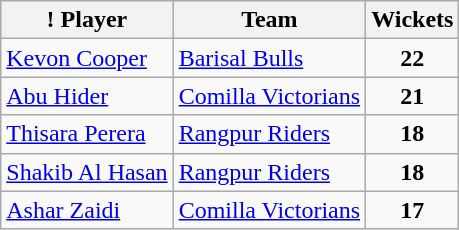<table class="wikitable" style="text-align: center;">
<tr>
<th>! Player</th>
<th>Team</th>
<th>Wickets</th>
</tr>
<tr>
<td style="text-align:left"><a href='#'>Kevon Cooper</a></td>
<td style="text-align:left"><a href='#'>Barisal Bulls</a></td>
<td><strong>22</strong></td>
</tr>
<tr>
<td style="text-align:left"><a href='#'>Abu Hider</a></td>
<td style="text-align:left"><a href='#'>Comilla Victorians</a></td>
<td><strong>21</strong></td>
</tr>
<tr>
<td style="text-align:left"><a href='#'>Thisara Perera</a></td>
<td style="text-align:left"><a href='#'>Rangpur Riders</a></td>
<td><strong>18</strong></td>
</tr>
<tr>
<td style="text-align:left"><a href='#'>Shakib Al Hasan</a></td>
<td style="text-align:left"><a href='#'>Rangpur Riders</a></td>
<td><strong>18</strong></td>
</tr>
<tr>
<td style="text-align:left"><a href='#'>Ashar Zaidi</a></td>
<td style="text-align:left"><a href='#'>Comilla Victorians</a></td>
<td><strong>17</strong></td>
</tr>
</table>
